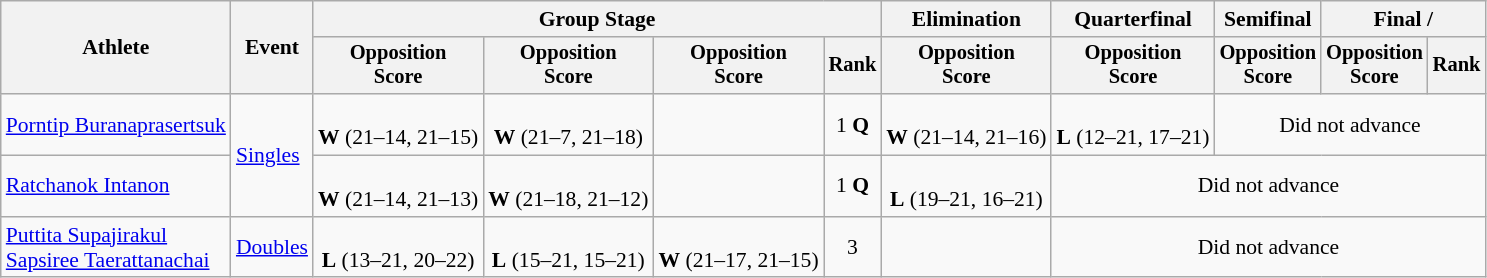<table class="wikitable" style="font-size:90%">
<tr>
<th rowspan=2>Athlete</th>
<th rowspan=2>Event</th>
<th colspan=4>Group Stage</th>
<th>Elimination</th>
<th>Quarterfinal</th>
<th>Semifinal</th>
<th colspan=2>Final / </th>
</tr>
<tr style="font-size:95%">
<th>Opposition<br>Score</th>
<th>Opposition<br>Score</th>
<th>Opposition<br>Score</th>
<th>Rank</th>
<th>Opposition<br>Score</th>
<th>Opposition<br>Score</th>
<th>Opposition<br>Score</th>
<th>Opposition<br>Score</th>
<th>Rank</th>
</tr>
<tr align=center>
<td align=left><a href='#'>Porntip Buranaprasertsuk</a></td>
<td align=left rowspan=2><a href='#'>Singles</a></td>
<td><br><strong>W</strong> (21–14, 21–15)</td>
<td><br><strong>W</strong> (21–7, 21–18)</td>
<td></td>
<td>1 <strong>Q</strong></td>
<td><br><strong>W</strong> (21–14, 21–16)</td>
<td><br><strong>L</strong> (12–21, 17–21)</td>
<td colspan=3>Did not advance</td>
</tr>
<tr align=center>
<td align=left><a href='#'>Ratchanok Intanon</a></td>
<td><br><strong>W</strong> (21–14, 21–13)</td>
<td><br><strong>W</strong> (21–18, 21–12)</td>
<td></td>
<td>1 <strong>Q</strong></td>
<td><br><strong>L</strong> (19–21, 16–21)</td>
<td colspan=4>Did not advance</td>
</tr>
<tr align=center>
<td align=left><a href='#'>Puttita Supajirakul</a><br><a href='#'>Sapsiree Taerattanachai</a></td>
<td align=left><a href='#'>Doubles</a></td>
<td><br><strong>L</strong> (13–21, 20–22)</td>
<td><br><strong>L</strong> (15–21, 15–21)</td>
<td><br><strong>W</strong> (21–17, 21–15)</td>
<td>3</td>
<td></td>
<td colspan=4>Did not advance</td>
</tr>
</table>
